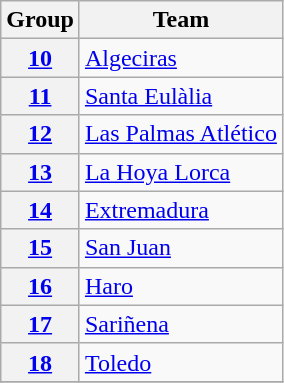<table class="wikitable">
<tr>
<th>Group</th>
<th>Team</th>
</tr>
<tr>
<th><a href='#'>10</a></th>
<td><a href='#'>Algeciras</a></td>
</tr>
<tr>
<th><a href='#'>11</a></th>
<td><a href='#'>Santa Eulàlia</a></td>
</tr>
<tr>
<th><a href='#'>12</a></th>
<td><a href='#'>Las Palmas Atlético</a></td>
</tr>
<tr>
<th><a href='#'>13</a></th>
<td><a href='#'>La Hoya Lorca</a></td>
</tr>
<tr>
<th><a href='#'>14</a></th>
<td><a href='#'>Extremadura</a></td>
</tr>
<tr>
<th><a href='#'>15</a></th>
<td><a href='#'>San Juan</a></td>
</tr>
<tr>
<th><a href='#'>16</a></th>
<td><a href='#'>Haro</a></td>
</tr>
<tr>
<th><a href='#'>17</a></th>
<td><a href='#'>Sariñena</a></td>
</tr>
<tr>
<th><a href='#'>18</a></th>
<td><a href='#'>Toledo</a></td>
</tr>
<tr>
</tr>
</table>
